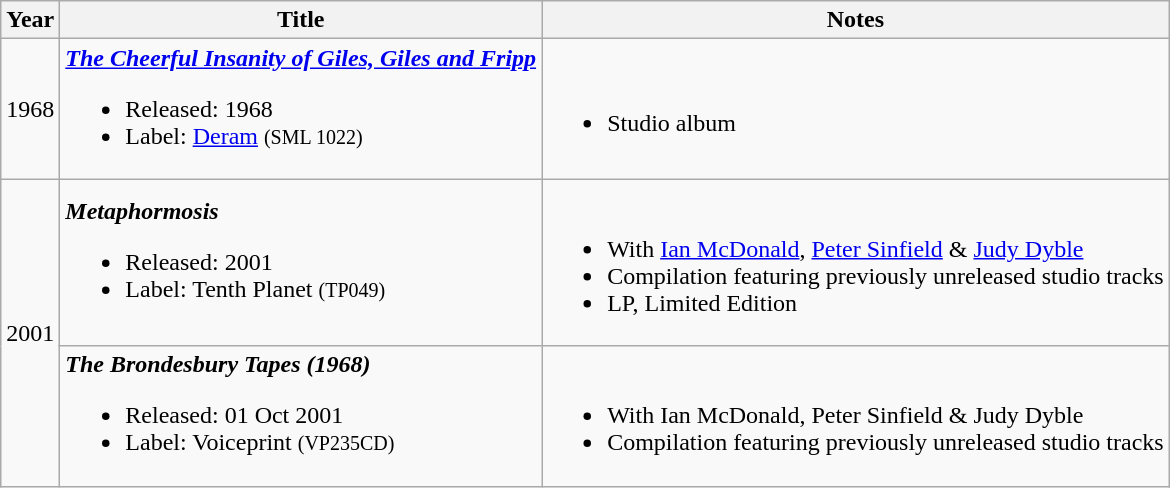<table class="wikitable">
<tr>
<th>Year</th>
<th>Title</th>
<th>Notes</th>
</tr>
<tr>
<td>1968</td>
<td><strong><em><a href='#'>The Cheerful Insanity of Giles, Giles and Fripp</a></em></strong><br><ul><li>Released: 1968</li><li>Label: <a href='#'>Deram</a> <small>(SML 1022)</small></li></ul></td>
<td><br><ul><li>Studio album</li></ul></td>
</tr>
<tr>
<td rowspan="2">2001</td>
<td><strong><em>Metaphormosis</em></strong><br><ul><li>Released: 2001</li><li>Label: Tenth Planet <small>(TP049)</small></li></ul></td>
<td><br><ul><li>With <a href='#'>Ian McDonald</a>, <a href='#'>Peter Sinfield</a> & <a href='#'>Judy Dyble</a></li><li>Compilation featuring previously unreleased studio tracks</li><li>LP, Limited Edition</li></ul></td>
</tr>
<tr>
<td><strong><em>The Brondesbury Tapes (1968)</em></strong><br><ul><li>Released: 01 Oct 2001</li><li>Label: Voiceprint <small>(VP235CD)</small></li></ul></td>
<td><br><ul><li>With Ian McDonald, Peter Sinfield & Judy Dyble</li><li>Compilation featuring previously unreleased studio tracks</li></ul></td>
</tr>
</table>
